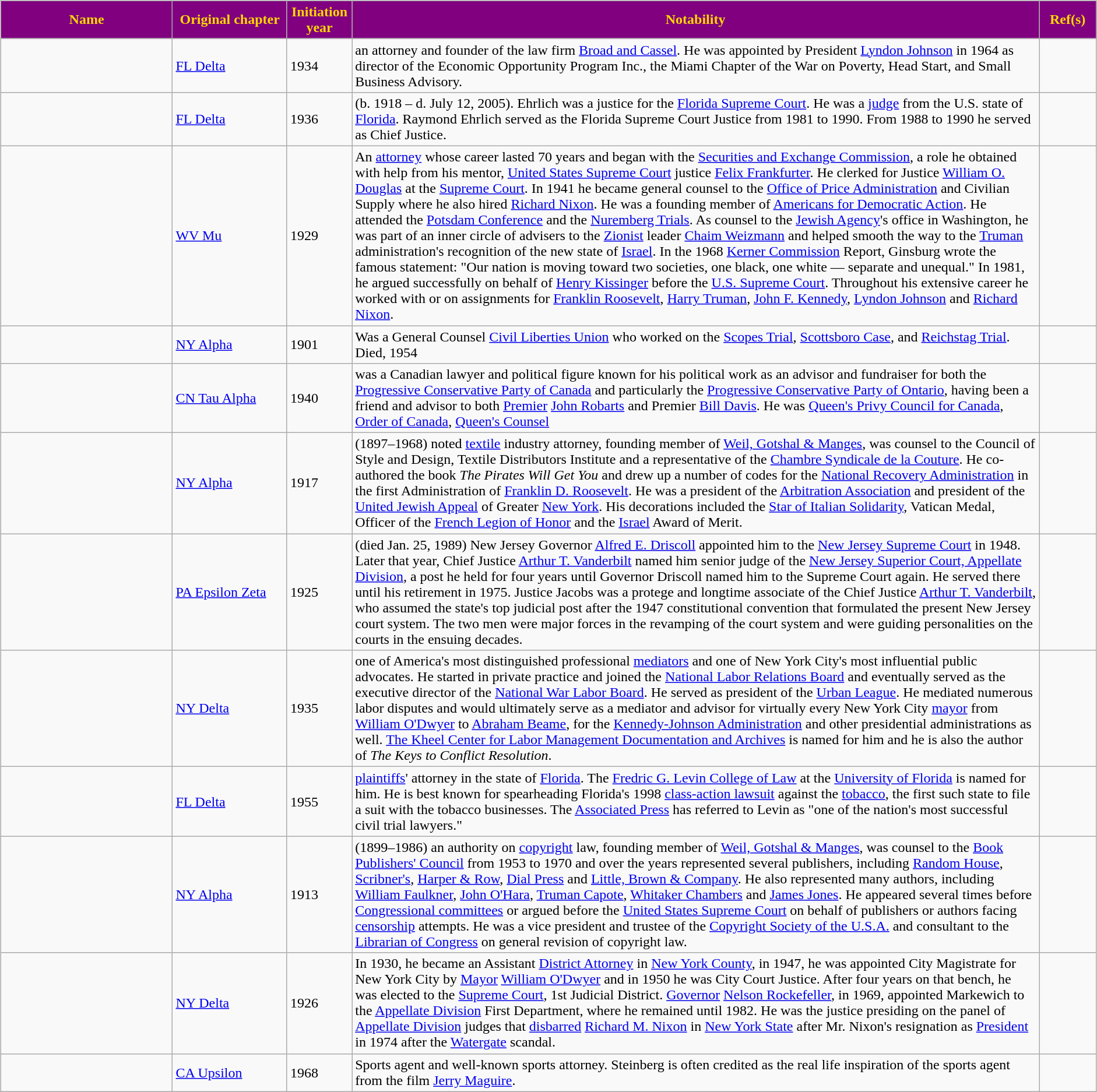<table style="width:100%;">
<tr valign="top">
<td style="width:100%;"><br><table class="wikitable sortable" style="width:100%;">
<tr>
<th style="width:15%; background:purple; color:gold;">Name</th>
<th style="width:10%; background:purple; color:gold;">Original chapter</th>
<th style="width:5%; background:purple; color:gold;">Initiation<br>year</th>
<th class="unsortable" style="width:60%; background:purple; color:gold;">Notability</th>
<th class="unsortable" style="width:5%; background:purple; color:gold;">Ref(s)</th>
</tr>
<tr>
<td> <small><br></small></td>
<td><a href='#'>FL Delta</a></td>
<td>1934</td>
<td>an attorney and founder of the law firm <a href='#'>Broad and Cassel</a>. He was appointed by President <a href='#'>Lyndon Johnson</a> in 1964 as director of the Economic Opportunity Program Inc., the Miami Chapter of the War on Poverty, Head Start, and Small Business Advisory.</td>
<td></td>
</tr>
<tr>
<td></td>
<td><a href='#'>FL Delta</a></td>
<td>1936</td>
<td>(b. 1918 – d. July 12, 2005). Ehrlich was a justice for the <a href='#'>Florida Supreme Court</a>. He was a <a href='#'>judge</a> from the U.S. state of <a href='#'>Florida</a>.  Raymond Ehrlich served as the Florida Supreme Court Justice from 1981 to 1990.  From 1988 to 1990 he served as Chief Justice.</td>
<td></td>
</tr>
<tr>
<td></td>
<td><a href='#'>WV Mu</a></td>
<td>1929</td>
<td>An <a href='#'>attorney</a> whose career lasted 70 years and began with the <a href='#'>Securities and Exchange Commission</a>, a role he obtained with help from his mentor, <a href='#'>United States Supreme Court</a> justice <a href='#'>Felix Frankfurter</a>. He clerked for Justice <a href='#'>William O. Douglas</a> at the <a href='#'>Supreme Court</a>. In 1941 he became general counsel to the <a href='#'>Office of Price Administration</a> and Civilian Supply where he also hired <a href='#'>Richard Nixon</a>. He was a founding member of <a href='#'>Americans for Democratic Action</a>. He attended the <a href='#'>Potsdam Conference</a> and the <a href='#'>Nuremberg Trials</a>. As counsel to the <a href='#'>Jewish Agency</a>'s office in Washington, he was part of an inner circle of advisers to the <a href='#'>Zionist</a> leader <a href='#'>Chaim Weizmann</a> and helped smooth the way to the <a href='#'>Truman</a> administration's recognition of the new state of <a href='#'>Israel</a>. In the 1968 <a href='#'>Kerner Commission</a> Report, Ginsburg wrote the famous statement: "Our nation is moving toward two societies, one black, one white — separate and unequal." In 1981, he argued successfully on behalf of <a href='#'>Henry Kissinger</a> before the <a href='#'>U.S. Supreme Court</a>. Throughout his extensive career he worked with or on assignments for <a href='#'>Franklin Roosevelt</a>, <a href='#'>Harry Truman</a>, <a href='#'>John F. Kennedy</a>, <a href='#'>Lyndon Johnson</a> and <a href='#'>Richard Nixon</a>.</td>
<td></td>
</tr>
<tr>
<td></td>
<td><a href='#'>NY Alpha</a></td>
<td>1901</td>
<td>Was a General Counsel <a href='#'>Civil Liberties Union</a> who worked on the <a href='#'>Scopes Trial</a>, <a href='#'>Scottsboro Case</a>, and <a href='#'>Reichstag Trial</a>. Died, 1954</td>
<td></td>
</tr>
<tr>
<td></td>
<td><a href='#'>CN Tau Alpha</a></td>
<td>1940</td>
<td>was a Canadian lawyer and political figure  known for his political work as an advisor and fundraiser for both the <a href='#'>Progressive Conservative Party of Canada</a> and particularly the <a href='#'>Progressive Conservative Party of Ontario</a>, having been a friend and advisor to both <a href='#'>Premier</a> <a href='#'>John Robarts</a> and Premier <a href='#'>Bill Davis</a>. He was <a href='#'>Queen's Privy Council for Canada</a>, <a href='#'>Order of Canada</a>, <a href='#'>Queen's Counsel</a></td>
<td></td>
</tr>
<tr>
<td></td>
<td><a href='#'>NY Alpha</a></td>
<td>1917</td>
<td>(1897–1968) noted <a href='#'>textile</a> industry attorney, founding member of <a href='#'>Weil, Gotshal & Manges</a>, was counsel to the Council of Style and Design, Textile Distributors Institute and a representative of the <a href='#'>Chambre Syndicale de la Couture</a>. He co-authored the book <em>The Pirates Will Get You</em> and drew up a number of codes for the <a href='#'>National Recovery Administration</a> in the first Administration of <a href='#'>Franklin D. Roosevelt</a>. He was a president of the <a href='#'>Arbitration Association</a> and president of the <a href='#'>United Jewish Appeal</a> of Greater <a href='#'>New York</a>. His decorations included the <a href='#'>Star of Italian Solidarity</a>, Vatican Medal, Officer of the <a href='#'>French Legion of Honor</a> and the <a href='#'>Israel</a> Award of Merit.</td>
<td></td>
</tr>
<tr>
<td></td>
<td><a href='#'>PA Epsilon Zeta</a></td>
<td>1925</td>
<td>(died Jan. 25, 1989) New Jersey Governor <a href='#'>Alfred E. Driscoll</a> appointed him to the <a href='#'>New Jersey Supreme Court</a> in 1948. Later that year, Chief Justice <a href='#'>Arthur T. Vanderbilt</a> named him senior judge of the <a href='#'>New Jersey Superior Court, Appellate Division</a>, a post he held for four years until Governor Driscoll named him to the Supreme Court again. He served there until his retirement in 1975. Justice Jacobs was a protege and longtime associate of the Chief Justice <a href='#'>Arthur T. Vanderbilt</a>, who assumed the state's top judicial post after the 1947 constitutional convention that formulated the present New Jersey court system. The two men were major forces in the revamping of the court system and were guiding personalities on the courts in the ensuing decades.</td>
<td></td>
</tr>
<tr>
<td></td>
<td><a href='#'>NY Delta</a></td>
<td>1935</td>
<td>one of America's most distinguished professional <a href='#'>mediators</a> and one of New York City's most influential public advocates. He started in private practice and joined the <a href='#'>National Labor Relations Board</a> and eventually served as the executive director of the <a href='#'>National War Labor Board</a>. He served as president of the <a href='#'>Urban League</a>. He mediated numerous labor disputes and would ultimately serve as a mediator and advisor for virtually every New York City <a href='#'>mayor</a> from <a href='#'>William O'Dwyer</a> to <a href='#'>Abraham Beame</a>, for the <a href='#'>Kennedy-Johnson Administration</a> and other presidential administrations as well. <a href='#'>The Kheel Center for Labor Management Documentation and Archives</a> is named for him and he is also the author of <em>The Keys to Conflict Resolution</em>.</td>
<td></td>
</tr>
<tr>
<td></td>
<td><a href='#'>FL Delta</a></td>
<td>1955</td>
<td><a href='#'>plaintiffs</a>' attorney in the state of <a href='#'>Florida</a>. The <a href='#'>Fredric G. Levin College of Law</a> at the <a href='#'>University of Florida</a> is named for him. He is best known for spearheading Florida's 1998 <a href='#'>class-action lawsuit</a> against the <a href='#'>tobacco</a>, the first such state to file a suit with the tobacco businesses. The <a href='#'>Associated Press</a> has referred to Levin as "one of the nation's most successful civil trial lawyers."</td>
<td></td>
</tr>
<tr>
<td></td>
<td><a href='#'>NY Alpha</a></td>
<td>1913</td>
<td>(1899–1986) an authority on <a href='#'>copyright</a> law, founding member of <a href='#'>Weil, Gotshal & Manges</a>, was counsel to the <a href='#'>Book Publishers' Council</a> from 1953 to 1970 and over the years represented several publishers, including <a href='#'>Random House</a>, <a href='#'>Scribner's</a>, <a href='#'>Harper & Row</a>, <a href='#'>Dial Press</a> and <a href='#'>Little, Brown & Company</a>. He also represented many authors, including <a href='#'>William Faulkner</a>, <a href='#'>John O'Hara</a>, <a href='#'>Truman Capote</a>, <a href='#'>Whitaker Chambers</a> and <a href='#'>James Jones</a>. He appeared several times before <a href='#'>Congressional committees</a> or argued before the <a href='#'>United States Supreme Court</a> on behalf of publishers or authors facing <a href='#'>censorship</a> attempts. He was a vice president and trustee of the <a href='#'>Copyright Society of the U.S.A.</a> and consultant to the <a href='#'>Librarian of Congress</a> on general revision of copyright law.</td>
<td></td>
</tr>
<tr>
<td></td>
<td><a href='#'>NY Delta</a></td>
<td>1926</td>
<td>In 1930, he became an Assistant <a href='#'>District Attorney</a> in <a href='#'>New York County</a>, in 1947, he was appointed City Magistrate for New York City by <a href='#'>Mayor</a> <a href='#'>William O'Dwyer</a> and in 1950 he was City Court Justice. After four years on that bench, he was elected to the <a href='#'>Supreme Court</a>, 1st Judicial District. <a href='#'>Governor</a> <a href='#'>Nelson Rockefeller</a>, in 1969, appointed Markewich to the <a href='#'>Appellate Division</a> First Department, where he remained until 1982. He was the justice presiding on the panel of <a href='#'>Appellate Division</a> judges that <a href='#'>disbarred</a> <a href='#'>Richard M. Nixon</a> in <a href='#'>New York State</a> after Mr. Nixon's resignation as <a href='#'>President</a> in 1974 after the <a href='#'>Watergate</a> scandal.</td>
<td></td>
</tr>
<tr>
<td><small><br></small></td>
<td><a href='#'>CA Upsilon</a></td>
<td>1968</td>
<td>Sports agent and well-known sports attorney. Steinberg is often credited as the real life inspiration of the sports agent from the film <a href='#'>Jerry Maguire</a>.</td>
<td></td>
</tr>
</table>
</td>
<td><br><br></td>
</tr>
</table>
